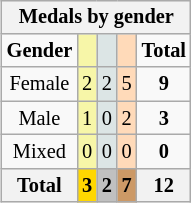<table class=wikitable style="font-size:85%; float:right;text-align:center">
<tr bgcolor=EFEFEF>
<th colspan=6><strong>Medals by gender</strong></th>
</tr>
<tr>
<td><strong>Gender</strong></td>
<td bgcolor=F7F6A8></td>
<td bgcolor=DCE5E5></td>
<td bgcolor=FFDAB9></td>
<td><strong>Total</strong></td>
</tr>
<tr>
<td>Female</td>
<td bgcolor=F7F6A8>2</td>
<td bgcolor=DCE5E5>2</td>
<td bgcolor=FFDAB9>5</td>
<td><strong>9</strong></td>
</tr>
<tr>
<td>Male</td>
<td bgcolor=F7F6A8>1</td>
<td bgcolor=DCE5E5>0</td>
<td bgcolor=FFDAB9>2</td>
<td><strong>3</strong></td>
</tr>
<tr>
<td>Mixed</td>
<td bgcolor=F7F6A8>0</td>
<td bgcolor=DCE5E5>0</td>
<td bgcolor=FFDAB9>0</td>
<td><strong>0</strong></td>
</tr>
<tr>
<th><strong>Total</strong></th>
<th style=background:gold><strong>3</strong></th>
<th style=background:silver><strong>2</strong></th>
<th style=background:#C96><strong>7</strong></th>
<th><strong>12</strong></th>
</tr>
</table>
